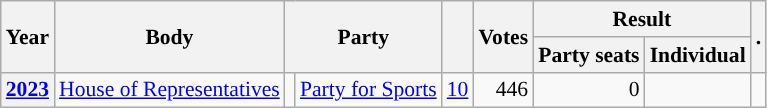<table class="wikitable plainrowheaders sortable" border=2 cellpadding=4 cellspacing=0 style="border: 1px #aaa solid; font-size: 90%; text-align:center;">
<tr>
<th scope="col" rowspan=2>Year</th>
<th scope="col" rowspan=2>Body</th>
<th scope="col" colspan=2 rowspan=2>Party</th>
<th scope="col" rowspan=2></th>
<th scope="col" rowspan=2>Votes</th>
<th scope="colgroup" colspan=2>Result</th>
<th scope="col" rowspan=2 class="unsortable">.</th>
</tr>
<tr>
<th scope="col">Party seats</th>
<th scope="col">Individual</th>
</tr>
<tr>
<th scope="row"><a href='#'>2023</a></th>
<td><a href='#'>House of Representatives</a></td>
<td style="background-color:"></td>
<td><a href='#'>Party for Sports</a></td>
<td style=text-align:right><a href='#'>10</a></td>
<td style=text-align:right>446</td>
<td style=text-align:right>0</td>
<td></td>
<td></td>
</tr>
</table>
